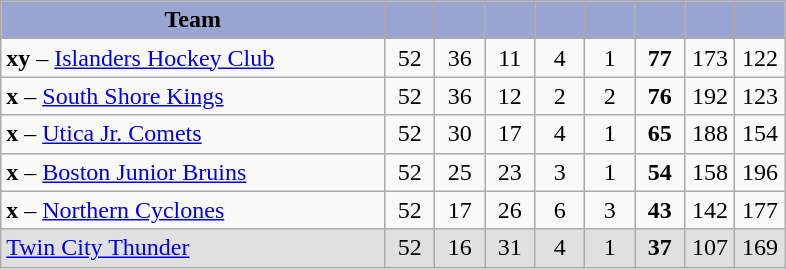<table class="wikitable" style="text-align:center">
<tr>
<th style="background:#9aa5d2; width:46%;">Team</th>
<th style="background:#9aa5d2; width:6%;"></th>
<th style="background:#9aa5d2; width:6%;"></th>
<th style="background:#9aa5d2; width:6%;"></th>
<th style="background:#9aa5d2; width:6%;"></th>
<th style="background:#9aa5d2; width:6%;"></th>
<th style="background:#9aa5d2; width:6%;"></th>
<th style="background:#9aa5d2; width:6%;"></th>
<th style="background:#9aa5d2; width:6%;"></th>
</tr>
<tr>
<td align=left><strong>xy</strong> – <a href='#'>Islanders Hockey Club</a></td>
<td>52</td>
<td>36</td>
<td>11</td>
<td>4</td>
<td>1</td>
<td><strong>77</strong></td>
<td>173</td>
<td>122</td>
</tr>
<tr>
<td align=left><strong>x</strong> – <a href='#'>South Shore Kings</a></td>
<td>52</td>
<td>36</td>
<td>12</td>
<td>2</td>
<td>2</td>
<td><strong>76</strong></td>
<td>192</td>
<td>123</td>
</tr>
<tr>
<td align=left><strong>x</strong> – <a href='#'>Utica Jr. Comets</a></td>
<td>52</td>
<td>30</td>
<td>17</td>
<td>4</td>
<td>1</td>
<td><strong>65</strong></td>
<td>188</td>
<td>154</td>
</tr>
<tr>
<td align=left><strong>x</strong> – <a href='#'>Boston Junior Bruins</a></td>
<td>52</td>
<td>25</td>
<td>23</td>
<td>3</td>
<td>1</td>
<td><strong>54</strong></td>
<td>158</td>
<td>196</td>
</tr>
<tr>
<td align=left><strong>x</strong> – <a href='#'>Northern Cyclones</a></td>
<td>52</td>
<td>17</td>
<td>26</td>
<td>6</td>
<td>3</td>
<td><strong>43</strong></td>
<td>142</td>
<td>177</td>
</tr>
<tr bgcolor=e0e0e0>
<td align=left><a href='#'>Twin City Thunder</a></td>
<td>52</td>
<td>16</td>
<td>31</td>
<td>4</td>
<td>1</td>
<td><strong>37</strong></td>
<td>107</td>
<td>169</td>
</tr>
</table>
